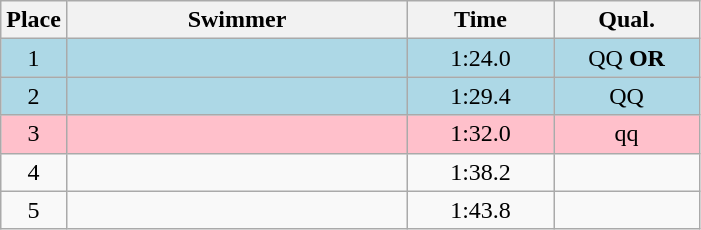<table class=wikitable style="text-align:center">
<tr>
<th>Place</th>
<th width=220>Swimmer</th>
<th width=90>Time</th>
<th width=90>Qual.</th>
</tr>
<tr bgcolor=lightblue>
<td>1</td>
<td align=left></td>
<td>1:24.0</td>
<td>QQ <strong>OR</strong></td>
</tr>
<tr bgcolor=lightblue>
<td>2</td>
<td align=left></td>
<td>1:29.4</td>
<td>QQ</td>
</tr>
<tr bgcolor=pink>
<td>3</td>
<td align=left></td>
<td>1:32.0</td>
<td>qq</td>
</tr>
<tr>
<td>4</td>
<td align=left></td>
<td>1:38.2</td>
<td></td>
</tr>
<tr>
<td>5</td>
<td align=left></td>
<td>1:43.8</td>
<td></td>
</tr>
</table>
